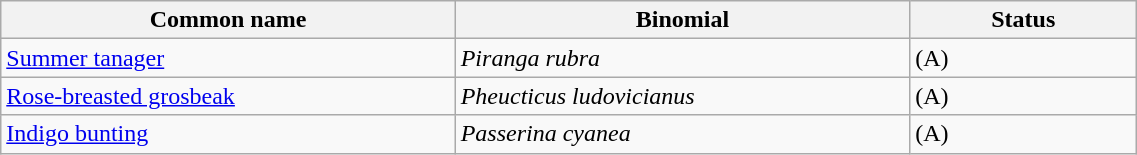<table style="width:60%;" class="wikitable">
<tr>
<th width=40%>Common name</th>
<th width=40%>Binomial</th>
<th width=20%>Status</th>
</tr>
<tr>
<td><a href='#'>Summer tanager</a></td>
<td><em>Piranga rubra</em></td>
<td>(A)</td>
</tr>
<tr>
<td><a href='#'>Rose-breasted grosbeak</a></td>
<td><em>Pheucticus ludovicianus</em></td>
<td>(A)</td>
</tr>
<tr>
<td><a href='#'>Indigo bunting</a></td>
<td><em>Passerina cyanea</em></td>
<td>(A)</td>
</tr>
</table>
